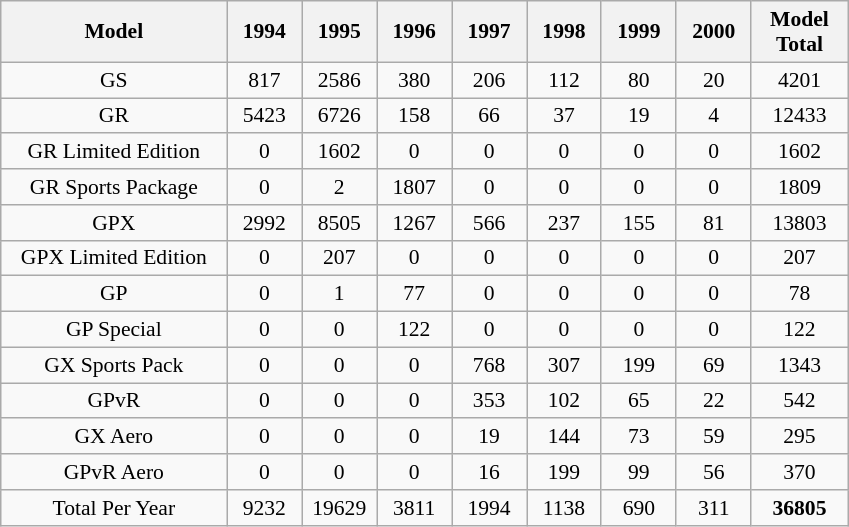<table class="wikitable" style="font-size:90%; text-align:center">
<tr>
<th style="width:10em">Model</th>
<th style="width:3em">1994</th>
<th style="width:3em">1995</th>
<th style="width:3em">1996</th>
<th style="width:3em">1997</th>
<th style="width:3em">1998</th>
<th style="width:3em">1999</th>
<th style="width:3em">2000</th>
<th style="width:4em">Model Total</th>
</tr>
<tr>
<td>GS</td>
<td>817</td>
<td>2586</td>
<td>380</td>
<td>206</td>
<td>112</td>
<td>80</td>
<td>20</td>
<td>4201</td>
</tr>
<tr>
<td>GR</td>
<td>5423</td>
<td>6726</td>
<td>158</td>
<td>66</td>
<td>37</td>
<td>19</td>
<td>4</td>
<td>12433</td>
</tr>
<tr>
<td>GR Limited Edition</td>
<td>0</td>
<td>1602</td>
<td>0</td>
<td>0</td>
<td>0</td>
<td>0</td>
<td>0</td>
<td>1602</td>
</tr>
<tr>
<td>GR Sports Package</td>
<td>0</td>
<td>2</td>
<td>1807</td>
<td>0</td>
<td>0</td>
<td>0</td>
<td>0</td>
<td>1809</td>
</tr>
<tr>
<td>GPX</td>
<td>2992</td>
<td>8505</td>
<td>1267</td>
<td>566</td>
<td>237</td>
<td>155</td>
<td>81</td>
<td>13803</td>
</tr>
<tr>
<td>GPX Limited Edition</td>
<td>0</td>
<td>207</td>
<td>0</td>
<td>0</td>
<td>0</td>
<td>0</td>
<td>0</td>
<td>207</td>
</tr>
<tr>
<td>GP</td>
<td>0</td>
<td>1</td>
<td>77</td>
<td>0</td>
<td>0</td>
<td>0</td>
<td>0</td>
<td>78</td>
</tr>
<tr>
<td>GP Special</td>
<td>0</td>
<td>0</td>
<td>122</td>
<td>0</td>
<td>0</td>
<td>0</td>
<td>0</td>
<td>122</td>
</tr>
<tr>
<td>GX Sports Pack</td>
<td>0</td>
<td>0</td>
<td>0</td>
<td>768</td>
<td>307</td>
<td>199</td>
<td>69</td>
<td>1343</td>
</tr>
<tr>
<td>GPvR</td>
<td>0</td>
<td>0</td>
<td>0</td>
<td>353</td>
<td>102</td>
<td>65</td>
<td>22</td>
<td>542</td>
</tr>
<tr>
<td>GX Aero</td>
<td>0</td>
<td>0</td>
<td>0</td>
<td>19</td>
<td>144</td>
<td>73</td>
<td>59</td>
<td>295</td>
</tr>
<tr>
<td>GPvR Aero</td>
<td>0</td>
<td>0</td>
<td>0</td>
<td>16</td>
<td>199</td>
<td>99</td>
<td>56</td>
<td>370</td>
</tr>
<tr>
<td>Total Per Year</td>
<td>9232</td>
<td>19629</td>
<td>3811</td>
<td>1994</td>
<td>1138</td>
<td>690</td>
<td>311</td>
<td><strong>36805</strong></td>
</tr>
</table>
